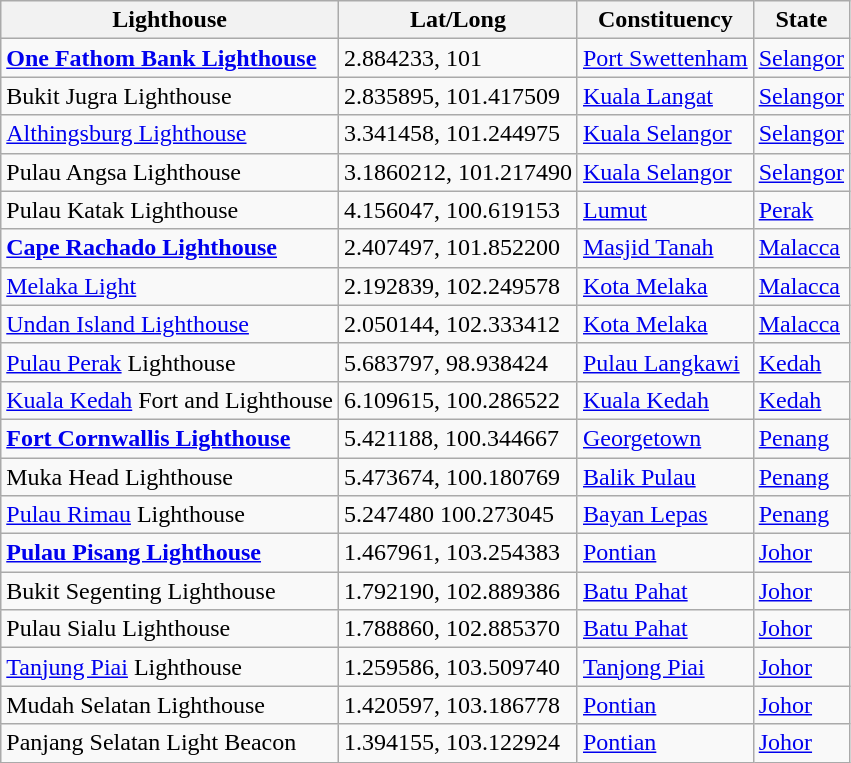<table class="wikitable">
<tr>
<th>Lighthouse</th>
<th>Lat/Long</th>
<th>Constituency</th>
<th>State</th>
</tr>
<tr>
<td><strong><a href='#'>One Fathom Bank Lighthouse</a></strong></td>
<td>2.884233, 101</td>
<td><a href='#'>Port Swettenham</a></td>
<td><a href='#'>Selangor</a></td>
</tr>
<tr>
<td>Bukit Jugra Lighthouse</td>
<td>2.835895, 101.417509</td>
<td><a href='#'>Kuala Langat</a></td>
<td><a href='#'>Selangor</a></td>
</tr>
<tr>
<td><a href='#'>Althingsburg Lighthouse</a></td>
<td>3.341458, 101.244975</td>
<td><a href='#'>Kuala Selangor</a></td>
<td><a href='#'>Selangor</a></td>
</tr>
<tr>
<td>Pulau Angsa Lighthouse</td>
<td>3.1860212, 101.217490</td>
<td><a href='#'>Kuala Selangor</a></td>
<td><a href='#'>Selangor</a></td>
</tr>
<tr>
<td>Pulau Katak Lighthouse</td>
<td>4.156047, 100.619153</td>
<td><a href='#'>Lumut</a></td>
<td><a href='#'>Perak</a></td>
</tr>
<tr>
<td><strong><a href='#'>Cape Rachado Lighthouse</a></strong></td>
<td>2.407497, 101.852200</td>
<td><a href='#'>Masjid Tanah</a></td>
<td><a href='#'>Malacca</a></td>
</tr>
<tr>
<td><a href='#'>Melaka Light</a></td>
<td>2.192839, 102.249578</td>
<td><a href='#'>Kota Melaka</a></td>
<td><a href='#'>Malacca</a></td>
</tr>
<tr>
<td><a href='#'>Undan Island Lighthouse</a></td>
<td>2.050144, 102.333412</td>
<td><a href='#'>Kota Melaka</a></td>
<td><a href='#'>Malacca</a></td>
</tr>
<tr>
<td><a href='#'>Pulau Perak</a> Lighthouse</td>
<td>5.683797, 98.938424</td>
<td><a href='#'>Pulau Langkawi</a></td>
<td><a href='#'>Kedah</a></td>
</tr>
<tr>
<td><a href='#'>Kuala Kedah</a> Fort and Lighthouse</td>
<td>6.109615, 100.286522</td>
<td><a href='#'>Kuala Kedah</a></td>
<td><a href='#'>Kedah</a></td>
</tr>
<tr>
<td><strong><a href='#'>Fort Cornwallis Lighthouse</a></strong></td>
<td>5.421188, 100.344667</td>
<td><a href='#'>Georgetown</a></td>
<td><a href='#'>Penang</a></td>
</tr>
<tr>
<td>Muka Head Lighthouse</td>
<td>5.473674, 100.180769</td>
<td><a href='#'>Balik Pulau</a></td>
<td><a href='#'>Penang</a></td>
</tr>
<tr>
<td><a href='#'>Pulau Rimau</a> Lighthouse</td>
<td>5.247480 100.273045</td>
<td><a href='#'>Bayan Lepas</a></td>
<td><a href='#'>Penang</a></td>
</tr>
<tr>
<td><strong><a href='#'>Pulau Pisang Lighthouse</a></strong></td>
<td>1.467961, 103.254383</td>
<td><a href='#'>Pontian</a></td>
<td><a href='#'>Johor</a></td>
</tr>
<tr>
<td>Bukit Segenting Lighthouse</td>
<td>1.792190, 102.889386</td>
<td><a href='#'>Batu Pahat</a></td>
<td><a href='#'>Johor</a></td>
</tr>
<tr>
<td>Pulau Sialu Lighthouse</td>
<td>1.788860, 102.885370</td>
<td><a href='#'>Batu Pahat</a></td>
<td><a href='#'>Johor</a></td>
</tr>
<tr>
<td><a href='#'>Tanjung Piai</a> Lighthouse</td>
<td>1.259586, 103.509740</td>
<td><a href='#'>Tanjong Piai</a></td>
<td><a href='#'>Johor</a></td>
</tr>
<tr>
<td>Mudah Selatan Lighthouse</td>
<td>1.420597, 103.186778</td>
<td><a href='#'>Pontian</a></td>
<td><a href='#'>Johor</a></td>
</tr>
<tr>
<td>Panjang Selatan Light Beacon</td>
<td>1.394155, 103.122924</td>
<td><a href='#'>Pontian</a></td>
<td><a href='#'>Johor</a></td>
</tr>
</table>
